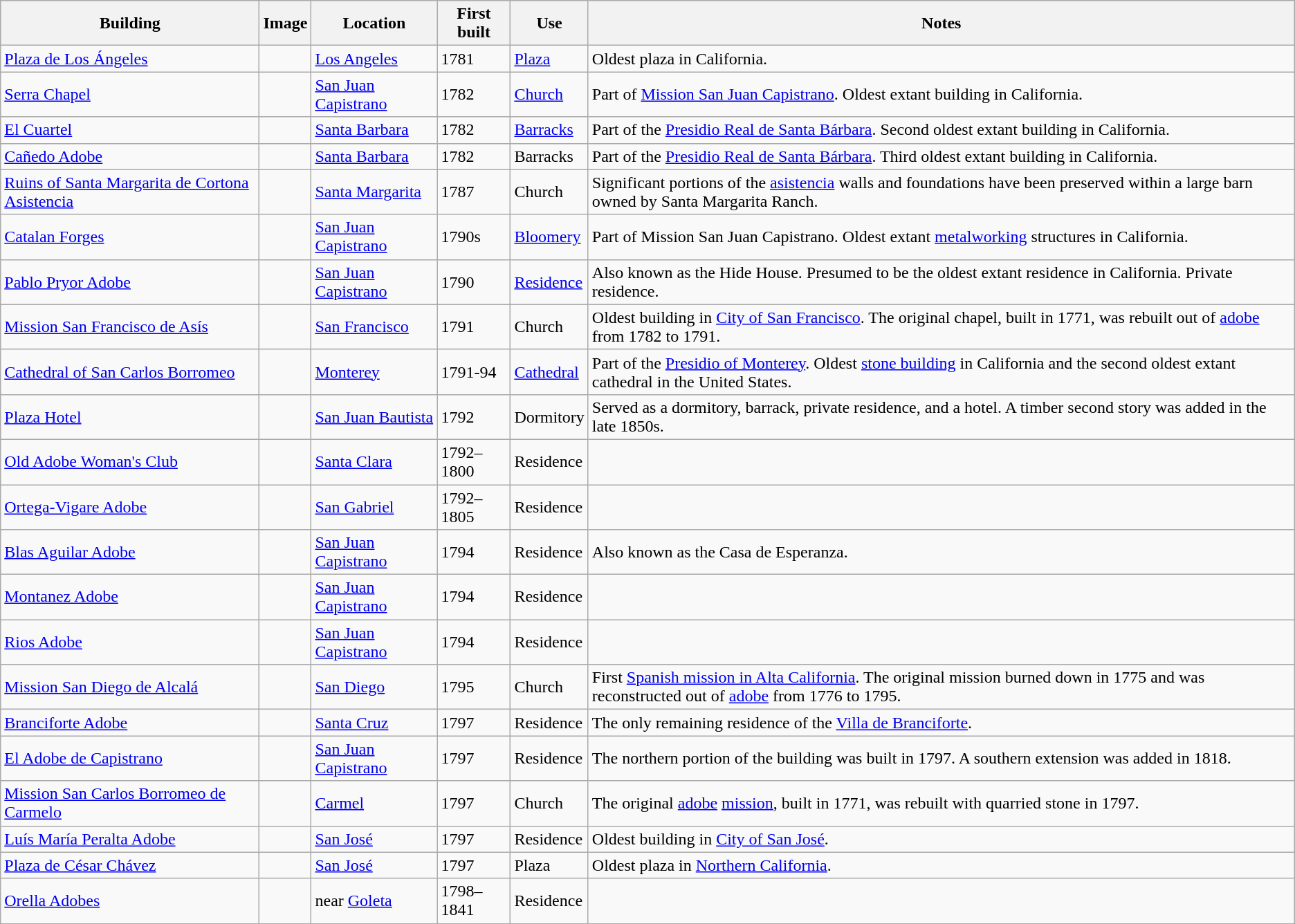<table class="wikitable sortable">
<tr>
<th>Building</th>
<th class="unsortable">Image</th>
<th>Location</th>
<th>First built</th>
<th>Use</th>
<th class="unsortable">Notes</th>
</tr>
<tr>
<td><a href='#'>Plaza de Los Ángeles</a></td>
<td></td>
<td><a href='#'>Los Angeles</a></td>
<td>1781</td>
<td><a href='#'>Plaza</a></td>
<td>Oldest plaza in California.</td>
</tr>
<tr>
<td><a href='#'>Serra Chapel</a></td>
<td></td>
<td><a href='#'>San Juan Capistrano</a></td>
<td>1782</td>
<td><a href='#'>Church</a></td>
<td>Part of <a href='#'>Mission San Juan Capistrano</a>. Oldest extant building in California.</td>
</tr>
<tr>
<td><a href='#'>El Cuartel</a></td>
<td></td>
<td><a href='#'>Santa Barbara</a></td>
<td>1782</td>
<td><a href='#'>Barracks</a></td>
<td>Part of the <a href='#'>Presidio Real de Santa Bárbara</a>. Second oldest extant building in California.</td>
</tr>
<tr>
<td><a href='#'>Cañedo Adobe</a></td>
<td></td>
<td><a href='#'>Santa Barbara</a></td>
<td>1782</td>
<td>Barracks</td>
<td>Part of the <a href='#'>Presidio Real de Santa Bárbara</a>. Third oldest extant building in California.</td>
</tr>
<tr>
<td><a href='#'>Ruins of Santa Margarita de Cortona Asistencia</a></td>
<td></td>
<td><a href='#'>Santa Margarita</a></td>
<td>1787</td>
<td>Church</td>
<td>Significant portions of the <a href='#'>asistencia</a> walls and foundations have been preserved within a large barn owned by Santa Margarita Ranch.</td>
</tr>
<tr>
<td><a href='#'>Catalan Forges</a></td>
<td></td>
<td><a href='#'>San Juan Capistrano</a></td>
<td>1790s</td>
<td><a href='#'>Bloomery</a></td>
<td>Part of Mission San Juan Capistrano. Oldest extant <a href='#'>metalworking</a> structures in California.</td>
</tr>
<tr>
<td><a href='#'>Pablo Pryor Adobe</a></td>
<td></td>
<td><a href='#'>San Juan Capistrano</a></td>
<td>1790</td>
<td><a href='#'>Residence</a></td>
<td>Also known as the Hide House. Presumed to be the oldest extant residence in California. Private residence.</td>
</tr>
<tr>
<td><a href='#'>Mission San Francisco de Asís</a></td>
<td></td>
<td><a href='#'>San Francisco</a></td>
<td>1791</td>
<td>Church</td>
<td>Oldest building in <a href='#'>City of San Francisco</a>. The original chapel, built in 1771, was rebuilt out of <a href='#'>adobe</a> from 1782 to 1791.</td>
</tr>
<tr>
<td><a href='#'>Cathedral of San Carlos Borromeo</a></td>
<td></td>
<td><a href='#'>Monterey</a></td>
<td>1791-94</td>
<td><a href='#'>Cathedral</a></td>
<td>Part of the <a href='#'>Presidio of Monterey</a>. Oldest <a href='#'>stone building</a> in California and the second oldest extant cathedral in the United States.</td>
</tr>
<tr>
<td><a href='#'>Plaza Hotel</a></td>
<td></td>
<td><a href='#'>San Juan Bautista</a></td>
<td>1792</td>
<td>Dormitory</td>
<td>Served as a dormitory, barrack, private residence, and a hotel. A timber second story was added in the late 1850s.</td>
</tr>
<tr>
<td><a href='#'>Old Adobe Woman's Club</a></td>
<td></td>
<td><a href='#'>Santa Clara</a></td>
<td>1792–1800</td>
<td>Residence</td>
<td></td>
</tr>
<tr>
<td><a href='#'>Ortega-Vigare Adobe</a></td>
<td></td>
<td><a href='#'>San Gabriel</a></td>
<td>1792–1805</td>
<td>Residence</td>
<td></td>
</tr>
<tr>
<td><a href='#'>Blas Aguilar Adobe</a></td>
<td></td>
<td><a href='#'>San Juan Capistrano</a></td>
<td>1794</td>
<td>Residence</td>
<td>Also known as the Casa de Esperanza.</td>
</tr>
<tr>
<td><a href='#'>Montanez Adobe</a></td>
<td></td>
<td><a href='#'>San Juan Capistrano</a></td>
<td>1794</td>
<td>Residence</td>
<td></td>
</tr>
<tr>
<td><a href='#'>Rios Adobe</a></td>
<td></td>
<td><a href='#'>San Juan Capistrano</a></td>
<td>1794</td>
<td>Residence</td>
<td></td>
</tr>
<tr>
<td><a href='#'>Mission San Diego de Alcalá</a></td>
<td></td>
<td><a href='#'>San Diego</a></td>
<td>1795</td>
<td>Church</td>
<td>First <a href='#'>Spanish mission in Alta California</a>. The original mission burned down in 1775 and was reconstructed out of <a href='#'>adobe</a> from 1776 to 1795.</td>
</tr>
<tr>
<td><a href='#'>Branciforte Adobe</a></td>
<td></td>
<td><a href='#'>Santa Cruz</a></td>
<td>1797</td>
<td>Residence</td>
<td>The only remaining residence of the <a href='#'>Villa de Branciforte</a>.</td>
</tr>
<tr>
<td><a href='#'>El Adobe de Capistrano</a></td>
<td></td>
<td><a href='#'>San Juan Capistrano</a></td>
<td>1797</td>
<td>Residence</td>
<td>The northern portion of the building was built in 1797. A southern extension was added in 1818.</td>
</tr>
<tr>
<td><a href='#'>Mission San Carlos Borromeo de Carmelo</a></td>
<td></td>
<td><a href='#'>Carmel</a></td>
<td>1797</td>
<td>Church</td>
<td>The original <a href='#'>adobe</a> <a href='#'>mission</a>, built in 1771, was rebuilt with quarried stone in 1797.</td>
</tr>
<tr>
<td><a href='#'>Luís María Peralta Adobe</a></td>
<td></td>
<td><a href='#'>San José</a></td>
<td>1797</td>
<td>Residence</td>
<td>Oldest building in <a href='#'>City of San José</a>.</td>
</tr>
<tr>
<td><a href='#'>Plaza de César Chávez</a></td>
<td></td>
<td><a href='#'>San José</a></td>
<td>1797</td>
<td>Plaza</td>
<td>Oldest plaza in <a href='#'>Northern California</a>.</td>
</tr>
<tr>
<td><a href='#'>Orella Adobes</a></td>
<td></td>
<td>near <a href='#'>Goleta</a></td>
<td>1798–1841</td>
<td>Residence</td>
<td></td>
</tr>
</table>
